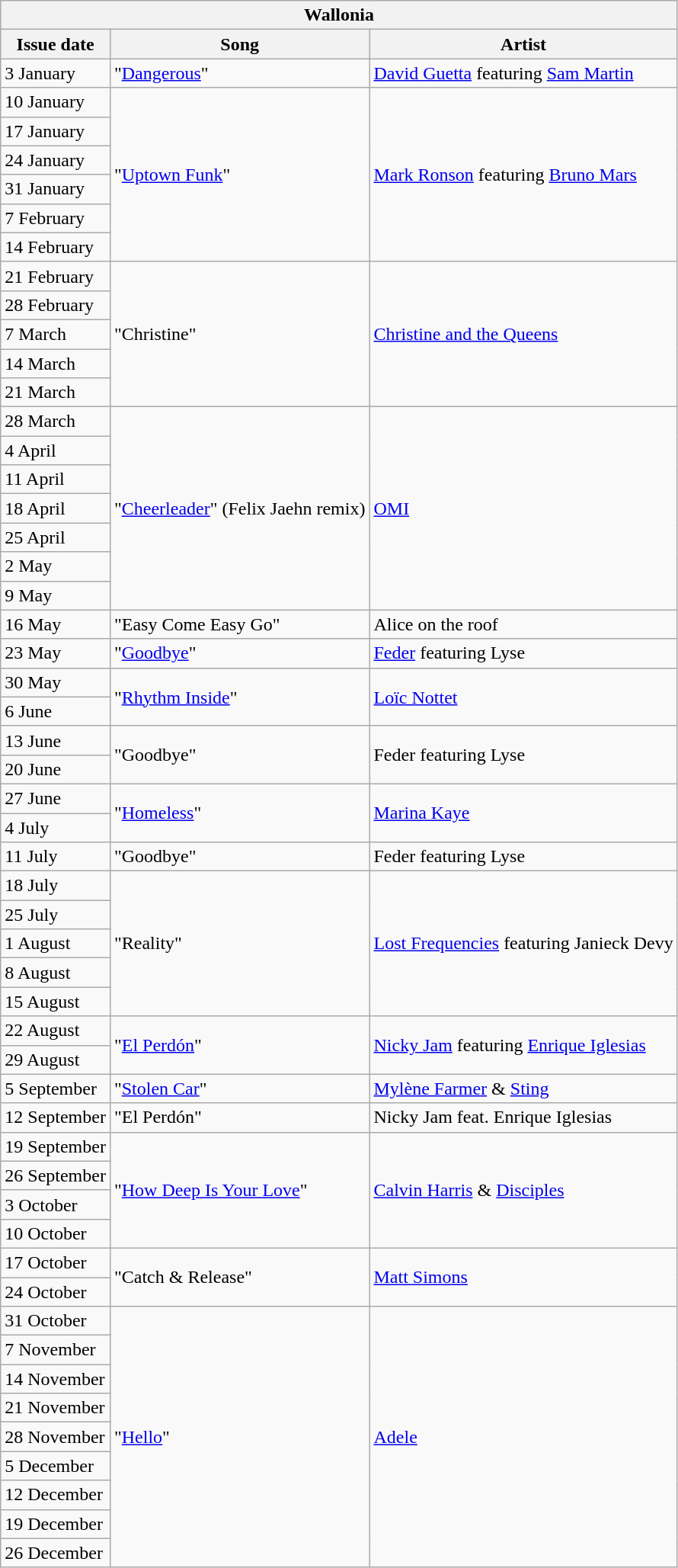<table class="wikitable">
<tr>
<th colspan="4">Wallonia</th>
</tr>
<tr>
<th>Issue date</th>
<th>Song</th>
<th>Artist</th>
</tr>
<tr>
<td>3 January</td>
<td>"<a href='#'>Dangerous</a>"</td>
<td><a href='#'>David Guetta</a> featuring <a href='#'>Sam Martin</a></td>
</tr>
<tr>
<td>10 January</td>
<td rowspan="6">"<a href='#'>Uptown Funk</a>"</td>
<td rowspan="6"><a href='#'>Mark Ronson</a> featuring <a href='#'>Bruno Mars</a></td>
</tr>
<tr>
<td>17 January</td>
</tr>
<tr>
<td>24 January</td>
</tr>
<tr>
<td>31 January</td>
</tr>
<tr>
<td>7 February</td>
</tr>
<tr>
<td>14 February</td>
</tr>
<tr>
<td>21 February</td>
<td rowspan="5">"Christine"</td>
<td rowspan="5"><a href='#'>Christine and the Queens</a></td>
</tr>
<tr>
<td>28 February</td>
</tr>
<tr>
<td>7 March</td>
</tr>
<tr>
<td>14 March</td>
</tr>
<tr>
<td>21 March</td>
</tr>
<tr>
<td>28 March</td>
<td rowspan="7">"<a href='#'>Cheerleader</a>" (Felix Jaehn remix)</td>
<td rowspan="7"><a href='#'>OMI</a></td>
</tr>
<tr>
<td>4 April</td>
</tr>
<tr>
<td>11 April</td>
</tr>
<tr>
<td>18 April</td>
</tr>
<tr>
<td>25 April</td>
</tr>
<tr>
<td>2 May</td>
</tr>
<tr>
<td>9 May</td>
</tr>
<tr>
<td>16 May</td>
<td>"Easy Come Easy Go"</td>
<td>Alice on the roof</td>
</tr>
<tr>
<td>23 May</td>
<td>"<a href='#'>Goodbye</a>"</td>
<td><a href='#'>Feder</a> featuring Lyse</td>
</tr>
<tr>
<td>30 May</td>
<td rowspan="2">"<a href='#'>Rhythm Inside</a>"</td>
<td rowspan="2"><a href='#'>Loïc Nottet</a></td>
</tr>
<tr>
<td>6 June</td>
</tr>
<tr>
<td>13 June</td>
<td rowspan="2">"Goodbye"</td>
<td rowspan="2">Feder featuring Lyse</td>
</tr>
<tr>
<td>20 June</td>
</tr>
<tr>
<td>27 June</td>
<td rowspan="2">"<a href='#'>Homeless</a>"</td>
<td rowspan="2"><a href='#'>Marina Kaye</a></td>
</tr>
<tr>
<td>4 July</td>
</tr>
<tr>
<td>11 July</td>
<td>"Goodbye"</td>
<td>Feder featuring Lyse</td>
</tr>
<tr>
<td>18 July</td>
<td rowspan="5">"Reality"</td>
<td rowspan="5"><a href='#'>Lost Frequencies</a> featuring Janieck Devy</td>
</tr>
<tr>
<td>25 July</td>
</tr>
<tr>
<td>1 August</td>
</tr>
<tr>
<td>8 August</td>
</tr>
<tr>
<td>15 August</td>
</tr>
<tr>
<td>22 August</td>
<td rowspan="2">"<a href='#'>El Perdón</a>"</td>
<td rowspan="2"><a href='#'>Nicky Jam</a> featuring <a href='#'>Enrique Iglesias</a></td>
</tr>
<tr>
<td>29 August</td>
</tr>
<tr>
<td>5 September</td>
<td>"<a href='#'>Stolen Car</a>"</td>
<td><a href='#'>Mylène Farmer</a> & <a href='#'>Sting</a></td>
</tr>
<tr>
<td>12 September</td>
<td>"El Perdón"</td>
<td>Nicky Jam feat. Enrique Iglesias</td>
</tr>
<tr>
<td>19 September</td>
<td rowspan="4">"<a href='#'>How Deep Is Your Love</a>"</td>
<td rowspan="4"><a href='#'>Calvin Harris</a> & <a href='#'>Disciples</a></td>
</tr>
<tr>
<td>26 September</td>
</tr>
<tr>
<td>3 October</td>
</tr>
<tr>
<td>10 October</td>
</tr>
<tr>
<td>17 October</td>
<td rowspan="2">"Catch & Release"</td>
<td rowspan="2"><a href='#'>Matt Simons</a></td>
</tr>
<tr>
<td>24 October</td>
</tr>
<tr>
<td>31 October</td>
<td rowspan="9">"<a href='#'>Hello</a>"</td>
<td rowspan="9"><a href='#'>Adele</a></td>
</tr>
<tr>
<td>7 November</td>
</tr>
<tr>
<td>14 November</td>
</tr>
<tr>
<td>21 November</td>
</tr>
<tr>
<td>28 November</td>
</tr>
<tr>
<td>5 December</td>
</tr>
<tr>
<td>12 December</td>
</tr>
<tr>
<td>19 December</td>
</tr>
<tr>
<td>26 December</td>
</tr>
</table>
